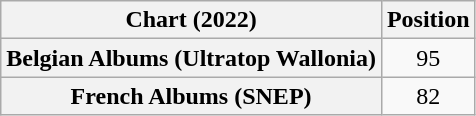<table class="wikitable sortable plainrowheaders" style="text-align:center">
<tr>
<th scope="col">Chart (2022)</th>
<th scope="col">Position</th>
</tr>
<tr>
<th scope="row">Belgian Albums (Ultratop Wallonia)</th>
<td>95</td>
</tr>
<tr>
<th scope="row">French Albums (SNEP)</th>
<td>82</td>
</tr>
</table>
